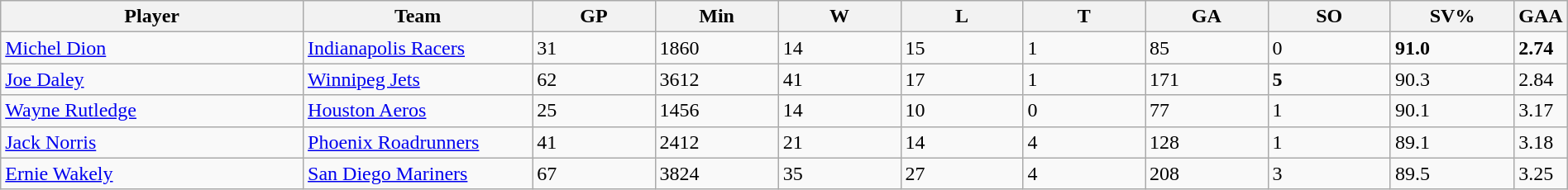<table class="wikitable sortable" width="100%">
<tr>
<th bgcolor="#e0e0e0" width="20%" align="left">Player</th>
<th bgcolor="#e0e0e0" width="15%">Team</th>
<th bgcolor="#e0e0e0" width="8.1%">GP</th>
<th bgcolor="#e0e0e0" width="8.1%">Min</th>
<th bgcolor="#e0e0e0" width="8.1%">W</th>
<th bgcolor="#e0e0e0" width="8.1%">L</th>
<th bgcolor="#e0e0e0" width="8.1%">T</th>
<th bgcolor="#e0e0e0" width="8.1%">GA</th>
<th bgcolor="#e0e0e0" width="8.1%">SO</th>
<th bgcolor="#e0e0e0" width="8.1%">SV%</th>
<th bgcolor="#e0e0e0" width="8.1%">GAA</th>
</tr>
<tr align="left">
<td align="left"><a href='#'>Michel Dion</a></td>
<td><a href='#'>Indianapolis Racers</a></td>
<td>31</td>
<td>1860</td>
<td>14</td>
<td>15</td>
<td>1</td>
<td>85</td>
<td>0</td>
<td><strong>91.0</strong></td>
<td><strong>2.74</strong></td>
</tr>
<tr align="left">
<td align="left"><a href='#'>Joe Daley</a></td>
<td><a href='#'>Winnipeg Jets</a></td>
<td>62</td>
<td>3612</td>
<td>41</td>
<td>17</td>
<td>1</td>
<td>171</td>
<td><strong>5</strong></td>
<td>90.3</td>
<td>2.84</td>
</tr>
<tr align="left">
<td align="left"><a href='#'>Wayne Rutledge</a></td>
<td><a href='#'>Houston Aeros</a></td>
<td>25</td>
<td>1456</td>
<td>14</td>
<td>10</td>
<td>0</td>
<td>77</td>
<td>1</td>
<td>90.1</td>
<td>3.17</td>
</tr>
<tr align="left">
<td align="left"><a href='#'>Jack Norris</a></td>
<td><a href='#'>Phoenix Roadrunners</a></td>
<td>41</td>
<td>2412</td>
<td>21</td>
<td>14</td>
<td>4</td>
<td>128</td>
<td>1</td>
<td>89.1</td>
<td>3.18</td>
</tr>
<tr align="left">
<td align="left"><a href='#'>Ernie Wakely</a></td>
<td><a href='#'>San Diego Mariners</a></td>
<td>67</td>
<td>3824</td>
<td>35</td>
<td>27</td>
<td>4</td>
<td>208</td>
<td>3</td>
<td>89.5</td>
<td>3.25</td>
</tr>
</table>
